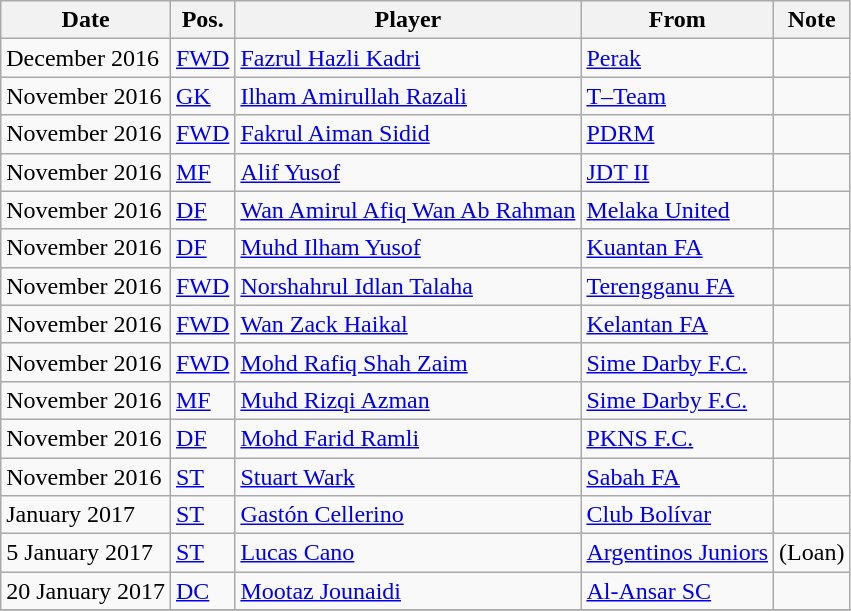<table class="wikitable sortable">
<tr>
<th>Date</th>
<th>Pos.</th>
<th>Player</th>
<th>From</th>
<th>Note</th>
</tr>
<tr>
<td>December 2016</td>
<td><a href='#'>FWD</a></td>
<td> <a href='#'>Fazrul Hazli Kadri</a></td>
<td> <a href='#'>Perak</a></td>
<td></td>
</tr>
<tr>
<td>November 2016</td>
<td><a href='#'>GK</a></td>
<td> <a href='#'>Ilham Amirullah Razali</a></td>
<td> <a href='#'>T–Team</a></td>
<td></td>
</tr>
<tr>
<td>November 2016</td>
<td><a href='#'>FWD</a></td>
<td> <a href='#'>Fakrul Aiman Sidid</a></td>
<td> <a href='#'>PDRM</a></td>
<td></td>
</tr>
<tr>
<td>November 2016</td>
<td><a href='#'>MF</a></td>
<td> <a href='#'>Alif Yusof</a></td>
<td> <a href='#'>JDT II</a></td>
<td></td>
</tr>
<tr>
<td>November 2016</td>
<td><a href='#'>DF</a></td>
<td> <a href='#'>Wan Amirul Afiq Wan Ab Rahman</a></td>
<td> <a href='#'>Melaka United</a></td>
<td></td>
</tr>
<tr>
<td>November 2016</td>
<td><a href='#'>DF</a></td>
<td> <a href='#'>Muhd Ilham Yusof</a></td>
<td> <a href='#'>Kuantan FA</a></td>
<td></td>
</tr>
<tr>
<td>November 2016</td>
<td><a href='#'>FWD</a></td>
<td> <a href='#'>Norshahrul Idlan Talaha</a></td>
<td> <a href='#'>Terengganu FA</a></td>
<td></td>
</tr>
<tr>
<td>November 2016</td>
<td><a href='#'>FWD</a></td>
<td> <a href='#'>Wan Zack Haikal</a></td>
<td> <a href='#'>Kelantan FA</a></td>
<td></td>
</tr>
<tr>
<td>November 2016</td>
<td><a href='#'>FWD</a></td>
<td> <a href='#'>Mohd Rafiq Shah Zaim</a></td>
<td> <a href='#'>Sime Darby F.C.</a></td>
<td></td>
</tr>
<tr>
<td>November 2016</td>
<td><a href='#'>MF</a></td>
<td> <a href='#'>Muhd Rizqi Azman</a></td>
<td> <a href='#'>Sime Darby F.C.</a></td>
<td></td>
</tr>
<tr>
<td>November 2016</td>
<td><a href='#'>DF</a></td>
<td> <a href='#'>Mohd Farid Ramli</a></td>
<td> <a href='#'>PKNS F.C.</a></td>
<td></td>
</tr>
<tr>
<td>November 2016</td>
<td><a href='#'>ST</a></td>
<td> <a href='#'>Stuart Wark</a></td>
<td> <a href='#'>Sabah FA</a></td>
<td></td>
</tr>
<tr>
<td>January 2017</td>
<td><a href='#'>ST</a></td>
<td> <a href='#'>Gastón Cellerino</a></td>
<td> <a href='#'>Club Bolívar</a></td>
<td></td>
</tr>
<tr>
<td>5 January 2017</td>
<td><a href='#'>ST</a></td>
<td> <a href='#'>Lucas Cano</a></td>
<td> <a href='#'>Argentinos Juniors</a></td>
<td>(Loan)</td>
</tr>
<tr>
<td>20 January 2017</td>
<td><a href='#'>DC</a></td>
<td> <a href='#'>Mootaz Jounaidi</a></td>
<td> <a href='#'>Al-Ansar SC</a></td>
<td></td>
</tr>
<tr>
</tr>
</table>
